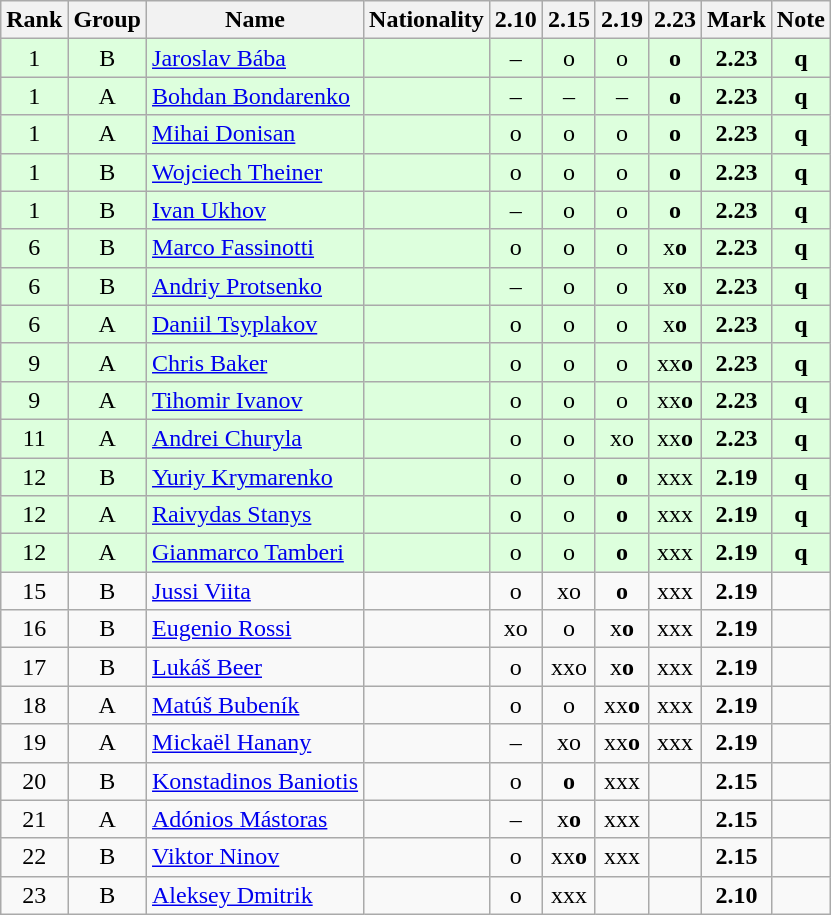<table class="wikitable sortable" style="text-align:center">
<tr>
<th>Rank</th>
<th>Group</th>
<th>Name</th>
<th>Nationality</th>
<th>2.10</th>
<th>2.15</th>
<th>2.19</th>
<th>2.23</th>
<th>Mark</th>
<th>Note</th>
</tr>
<tr bgcolor=ddffdd>
<td>1</td>
<td>B</td>
<td align=left><a href='#'>Jaroslav Bába</a></td>
<td align=left></td>
<td>–</td>
<td>o</td>
<td>o</td>
<td><strong>o</strong></td>
<td><strong>2.23</strong></td>
<td><strong>q</strong></td>
</tr>
<tr bgcolor=ddffdd>
<td>1</td>
<td>A</td>
<td align=left><a href='#'>Bohdan Bondarenko</a></td>
<td align=left></td>
<td>–</td>
<td>–</td>
<td>–</td>
<td><strong>o</strong></td>
<td><strong>2.23</strong></td>
<td><strong>q</strong></td>
</tr>
<tr bgcolor=ddffdd>
<td>1</td>
<td>A</td>
<td align=left><a href='#'>Mihai Donisan</a></td>
<td align=left></td>
<td>o</td>
<td>o</td>
<td>o</td>
<td><strong>o</strong></td>
<td><strong>2.23</strong></td>
<td><strong>q</strong></td>
</tr>
<tr bgcolor=ddffdd>
<td>1</td>
<td>B</td>
<td align=left><a href='#'>Wojciech Theiner</a></td>
<td align=left></td>
<td>o</td>
<td>o</td>
<td>o</td>
<td><strong>o</strong></td>
<td><strong>2.23</strong></td>
<td><strong>q</strong></td>
</tr>
<tr bgcolor=ddffdd>
<td>1</td>
<td>B</td>
<td align=left><a href='#'>Ivan Ukhov</a></td>
<td align=left></td>
<td>–</td>
<td>o</td>
<td>o</td>
<td><strong>o</strong></td>
<td><strong>2.23</strong></td>
<td><strong>q</strong></td>
</tr>
<tr bgcolor=ddffdd>
<td>6</td>
<td>B</td>
<td align=left><a href='#'>Marco Fassinotti</a></td>
<td align=left></td>
<td>o</td>
<td>o</td>
<td>o</td>
<td>x<strong>o</strong></td>
<td><strong>2.23</strong></td>
<td><strong>q</strong></td>
</tr>
<tr bgcolor=ddffdd>
<td>6</td>
<td>B</td>
<td align=left><a href='#'>Andriy Protsenko</a></td>
<td align=left></td>
<td>–</td>
<td>o</td>
<td>o</td>
<td>x<strong>o</strong></td>
<td><strong>2.23</strong></td>
<td><strong>q</strong></td>
</tr>
<tr bgcolor=ddffdd>
<td>6</td>
<td>A</td>
<td align=left><a href='#'>Daniil Tsyplakov</a></td>
<td align=left></td>
<td>o</td>
<td>o</td>
<td>o</td>
<td>x<strong>o</strong></td>
<td><strong>2.23</strong></td>
<td><strong>q</strong></td>
</tr>
<tr bgcolor=ddffdd>
<td>9</td>
<td>A</td>
<td align=left><a href='#'>Chris Baker</a></td>
<td align=left></td>
<td>o</td>
<td>o</td>
<td>o</td>
<td>xx<strong>o</strong></td>
<td><strong>2.23</strong></td>
<td><strong>q</strong></td>
</tr>
<tr bgcolor=ddffdd>
<td>9</td>
<td>A</td>
<td align=left><a href='#'>Tihomir Ivanov</a></td>
<td align=left></td>
<td>o</td>
<td>o</td>
<td>o</td>
<td>xx<strong>o</strong></td>
<td><strong>2.23</strong></td>
<td><strong>q</strong></td>
</tr>
<tr bgcolor=ddffdd>
<td>11</td>
<td>A</td>
<td align=left><a href='#'>Andrei Churyla</a></td>
<td align=left></td>
<td>o</td>
<td>o</td>
<td>xo</td>
<td>xx<strong>o</strong></td>
<td><strong>2.23</strong></td>
<td><strong>q</strong></td>
</tr>
<tr bgcolor=ddffdd>
<td>12</td>
<td>B</td>
<td align=left><a href='#'>Yuriy Krymarenko</a></td>
<td align=left></td>
<td>o</td>
<td>o</td>
<td><strong>o</strong></td>
<td>xxx</td>
<td><strong>2.19</strong></td>
<td><strong>q</strong></td>
</tr>
<tr bgcolor=ddffdd>
<td>12</td>
<td>A</td>
<td align=left><a href='#'>Raivydas Stanys</a></td>
<td align=left></td>
<td>o</td>
<td>o</td>
<td><strong>o</strong></td>
<td>xxx</td>
<td><strong>2.19</strong></td>
<td><strong>q</strong></td>
</tr>
<tr bgcolor=ddffdd>
<td>12</td>
<td>A</td>
<td align=left><a href='#'>Gianmarco Tamberi</a></td>
<td align=left></td>
<td>o</td>
<td>o</td>
<td><strong>o</strong></td>
<td>xxx</td>
<td><strong>2.19</strong></td>
<td><strong>q</strong></td>
</tr>
<tr>
<td>15</td>
<td>B</td>
<td align=left><a href='#'>Jussi Viita</a></td>
<td align=left></td>
<td>o</td>
<td>xo</td>
<td><strong>o</strong></td>
<td>xxx</td>
<td><strong>2.19</strong></td>
<td></td>
</tr>
<tr>
<td>16</td>
<td>B</td>
<td align=left><a href='#'>Eugenio Rossi</a></td>
<td align=left></td>
<td>xo</td>
<td>o</td>
<td>x<strong>o</strong></td>
<td>xxx</td>
<td><strong>2.19</strong></td>
<td></td>
</tr>
<tr>
<td>17</td>
<td>B</td>
<td align=left><a href='#'>Lukáš Beer</a></td>
<td align=left></td>
<td>o</td>
<td>xxo</td>
<td>x<strong>o</strong></td>
<td>xxx</td>
<td><strong>2.19</strong></td>
<td></td>
</tr>
<tr>
<td>18</td>
<td>A</td>
<td align=left><a href='#'>Matúš Bubeník</a></td>
<td align=left></td>
<td>o</td>
<td>o</td>
<td>xx<strong>o</strong></td>
<td>xxx</td>
<td><strong>2.19</strong></td>
<td></td>
</tr>
<tr>
<td>19</td>
<td>A</td>
<td align=left><a href='#'>Mickaël Hanany</a></td>
<td align=left></td>
<td>–</td>
<td>xo</td>
<td>xx<strong>o</strong></td>
<td>xxx</td>
<td><strong>2.19</strong></td>
<td></td>
</tr>
<tr>
<td>20</td>
<td>B</td>
<td align=left><a href='#'>Konstadinos Baniotis</a></td>
<td align=left></td>
<td>o</td>
<td><strong>o</strong></td>
<td>xxx</td>
<td></td>
<td><strong>2.15</strong></td>
<td></td>
</tr>
<tr>
<td>21</td>
<td>A</td>
<td align=left><a href='#'>Adónios Mástoras</a></td>
<td align=left></td>
<td>–</td>
<td>x<strong>o</strong></td>
<td>xxx</td>
<td></td>
<td><strong>2.15</strong></td>
<td></td>
</tr>
<tr>
<td>22</td>
<td>B</td>
<td align=left><a href='#'>Viktor Ninov</a></td>
<td align=left></td>
<td>o</td>
<td>xx<strong>o</strong></td>
<td>xxx</td>
<td></td>
<td><strong>2.15</strong></td>
<td></td>
</tr>
<tr>
<td>23</td>
<td>B</td>
<td align=left><a href='#'>Aleksey Dmitrik</a></td>
<td align=left></td>
<td>o</td>
<td>xxx</td>
<td></td>
<td></td>
<td><strong>2.10</strong></td>
<td></td>
</tr>
</table>
